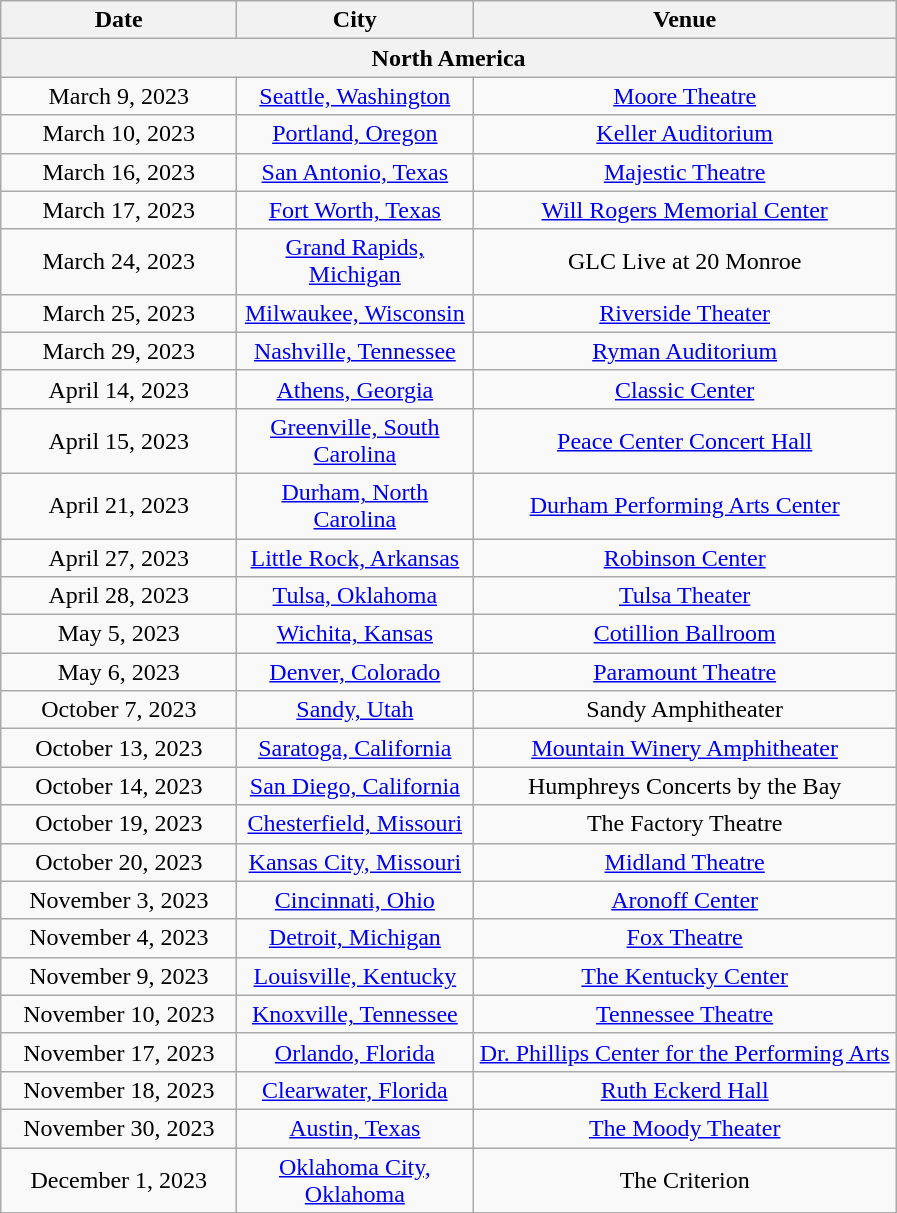<table class="wikitable" style="text-align:center;">
<tr>
<th style="width:150px;">Date</th>
<th style="width:150px;">City</th>
<th style="width:275px;">Venue</th>
</tr>
<tr>
<th colspan="4">North America</th>
</tr>
<tr>
<td>March 9, 2023</td>
<td><a href='#'>Seattle, Washington</a></td>
<td><a href='#'>Moore Theatre</a></td>
</tr>
<tr>
<td>March 10, 2023</td>
<td><a href='#'>Portland, Oregon</a></td>
<td><a href='#'>Keller Auditorium</a></td>
</tr>
<tr>
<td>March 16, 2023</td>
<td><a href='#'>San Antonio, Texas</a></td>
<td><a href='#'>Majestic Theatre</a></td>
</tr>
<tr>
<td>March 17, 2023</td>
<td><a href='#'>Fort Worth, Texas</a></td>
<td><a href='#'>Will Rogers Memorial Center</a></td>
</tr>
<tr>
<td>March 24, 2023</td>
<td><a href='#'>Grand Rapids, Michigan</a></td>
<td>GLC Live at 20 Monroe</td>
</tr>
<tr>
<td>March 25, 2023</td>
<td><a href='#'>Milwaukee, Wisconsin</a></td>
<td><a href='#'>Riverside Theater</a></td>
</tr>
<tr>
<td>March 29, 2023</td>
<td><a href='#'>Nashville, Tennessee</a></td>
<td><a href='#'>Ryman Auditorium</a></td>
</tr>
<tr>
<td>April 14, 2023</td>
<td><a href='#'>Athens, Georgia</a></td>
<td><a href='#'>Classic Center</a></td>
</tr>
<tr>
<td>April 15, 2023</td>
<td><a href='#'>Greenville, South Carolina</a></td>
<td><a href='#'>Peace Center Concert Hall</a></td>
</tr>
<tr>
<td>April 21, 2023</td>
<td><a href='#'>Durham, North Carolina</a></td>
<td><a href='#'>Durham Performing Arts Center</a></td>
</tr>
<tr>
<td>April 27, 2023</td>
<td><a href='#'>Little Rock, Arkansas</a></td>
<td><a href='#'>Robinson Center</a></td>
</tr>
<tr>
<td>April 28, 2023</td>
<td><a href='#'>Tulsa, Oklahoma</a></td>
<td><a href='#'>Tulsa Theater</a></td>
</tr>
<tr>
<td>May 5, 2023</td>
<td><a href='#'>Wichita, Kansas</a></td>
<td><a href='#'>Cotillion Ballroom</a></td>
</tr>
<tr>
<td>May 6, 2023</td>
<td><a href='#'>Denver, Colorado</a></td>
<td><a href='#'>Paramount Theatre</a></td>
</tr>
<tr>
<td>October 7, 2023</td>
<td><a href='#'>Sandy, Utah</a></td>
<td>Sandy Amphitheater</td>
</tr>
<tr>
<td>October 13, 2023</td>
<td><a href='#'>Saratoga, California</a></td>
<td><a href='#'>Mountain Winery Amphitheater</a></td>
</tr>
<tr>
<td>October 14, 2023</td>
<td><a href='#'>San Diego, California</a></td>
<td>Humphreys Concerts by the Bay</td>
</tr>
<tr>
<td>October 19, 2023</td>
<td><a href='#'>Chesterfield, Missouri</a></td>
<td>The Factory Theatre</td>
</tr>
<tr>
<td>October 20, 2023</td>
<td><a href='#'>Kansas City, Missouri</a></td>
<td><a href='#'>Midland Theatre</a></td>
</tr>
<tr>
<td>November 3, 2023</td>
<td><a href='#'>Cincinnati, Ohio</a></td>
<td><a href='#'>Aronoff Center</a></td>
</tr>
<tr>
<td>November 4, 2023</td>
<td><a href='#'>Detroit, Michigan</a></td>
<td><a href='#'>Fox Theatre</a></td>
</tr>
<tr>
<td>November 9, 2023</td>
<td><a href='#'>Louisville, Kentucky</a></td>
<td><a href='#'>The Kentucky Center</a></td>
</tr>
<tr>
<td>November 10, 2023</td>
<td><a href='#'>Knoxville, Tennessee</a></td>
<td><a href='#'>Tennessee Theatre</a></td>
</tr>
<tr>
<td>November 17, 2023</td>
<td><a href='#'>Orlando, Florida</a></td>
<td><a href='#'>Dr. Phillips Center for the Performing Arts</a></td>
</tr>
<tr>
<td>November 18, 2023</td>
<td><a href='#'>Clearwater, Florida</a></td>
<td><a href='#'>Ruth Eckerd Hall</a></td>
</tr>
<tr>
<td>November 30, 2023</td>
<td><a href='#'>Austin, Texas</a></td>
<td><a href='#'>The Moody Theater</a></td>
</tr>
<tr>
<td>December 1, 2023</td>
<td><a href='#'>Oklahoma City, Oklahoma</a></td>
<td>The Criterion</td>
</tr>
<tr>
</tr>
</table>
